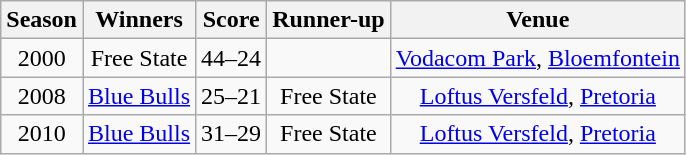<table class="wikitable" style="text-align:center">
<tr>
<th>Season</th>
<th>Winners</th>
<th>Score</th>
<th>Runner-up</th>
<th>Venue</th>
</tr>
<tr>
<td>2000</td>
<td>Free State</td>
<td>44–24</td>
<td></td>
<td><a href='#'>Vodacom Park</a>, <a href='#'>Bloemfontein</a></td>
</tr>
<tr>
<td>2008</td>
<td><a href='#'>Blue Bulls</a></td>
<td>25–21</td>
<td>Free State</td>
<td><a href='#'>Loftus Versfeld</a>, <a href='#'>Pretoria</a></td>
</tr>
<tr>
<td>2010</td>
<td><a href='#'>Blue Bulls</a></td>
<td>31–29</td>
<td>Free State</td>
<td><a href='#'>Loftus Versfeld</a>, <a href='#'>Pretoria</a></td>
</tr>
</table>
